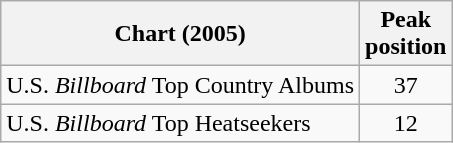<table class="wikitable sortable">
<tr>
<th align="left">Chart (2005)</th>
<th align="center">Peak<br>position</th>
</tr>
<tr>
<td align="left">U.S. <em>Billboard</em> Top Country Albums</td>
<td align="center">37</td>
</tr>
<tr>
<td align="left">U.S. <em>Billboard</em> Top Heatseekers</td>
<td align="center">12</td>
</tr>
</table>
